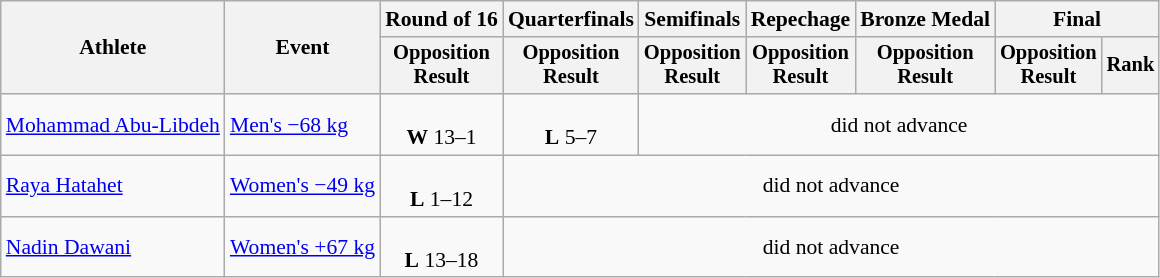<table class="wikitable" style="font-size:90%">
<tr>
<th rowspan="2">Athlete</th>
<th rowspan="2">Event</th>
<th>Round of 16</th>
<th>Quarterfinals</th>
<th>Semifinals</th>
<th>Repechage</th>
<th>Bronze Medal</th>
<th colspan=2>Final</th>
</tr>
<tr style="font-size:95%">
<th>Opposition<br>Result</th>
<th>Opposition<br>Result</th>
<th>Opposition<br>Result</th>
<th>Opposition<br>Result</th>
<th>Opposition<br>Result</th>
<th>Opposition<br>Result</th>
<th>Rank</th>
</tr>
<tr align=center>
<td align=left><a href='#'>Mohammad Abu-Libdeh</a></td>
<td align=left><a href='#'>Men's −68 kg</a></td>
<td><br><strong>W</strong> 13–1</td>
<td><br><strong>L</strong> 5–7</td>
<td colspan=5>did not advance</td>
</tr>
<tr align=center>
<td align=left><a href='#'>Raya Hatahet</a></td>
<td align=left><a href='#'>Women's −49 kg</a></td>
<td><br><strong>L</strong> 1–12</td>
<td colspan=6>did not advance</td>
</tr>
<tr align=center>
<td align=left><a href='#'>Nadin Dawani</a></td>
<td align=left><a href='#'>Women's +67 kg</a></td>
<td><br><strong>L</strong> 13–18</td>
<td colspan=6>did not advance</td>
</tr>
</table>
